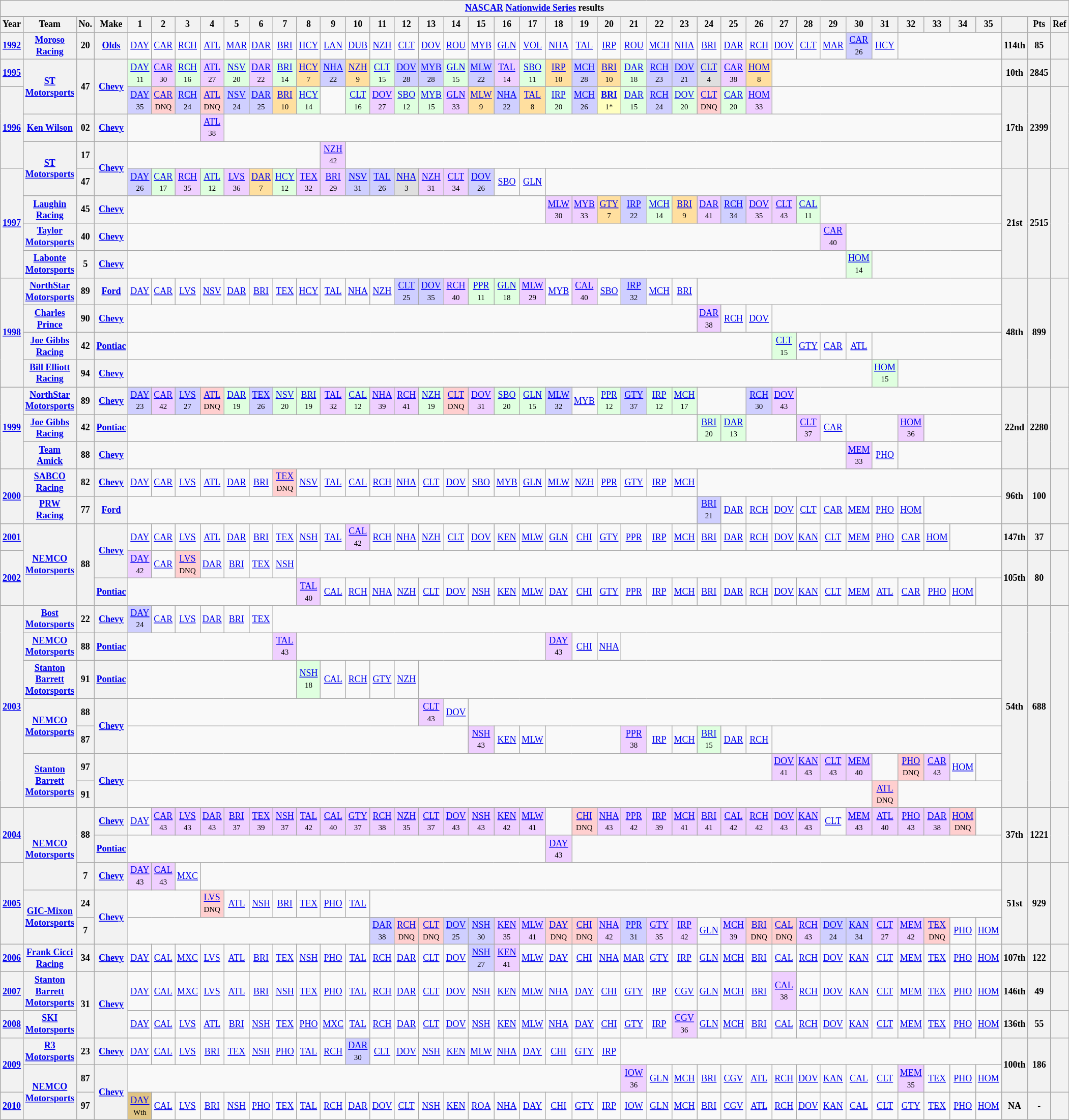<table class="wikitable" style="text-align:center; font-size:75%">
<tr>
<th colspan=42><a href='#'>NASCAR</a> <a href='#'>Nationwide Series</a> results</th>
</tr>
<tr>
<th>Year</th>
<th>Team</th>
<th>No.</th>
<th>Make</th>
<th>1</th>
<th>2</th>
<th>3</th>
<th>4</th>
<th>5</th>
<th>6</th>
<th>7</th>
<th>8</th>
<th>9</th>
<th>10</th>
<th>11</th>
<th>12</th>
<th>13</th>
<th>14</th>
<th>15</th>
<th>16</th>
<th>17</th>
<th>18</th>
<th>19</th>
<th>20</th>
<th>21</th>
<th>22</th>
<th>23</th>
<th>24</th>
<th>25</th>
<th>26</th>
<th>27</th>
<th>28</th>
<th>29</th>
<th>30</th>
<th>31</th>
<th>32</th>
<th>33</th>
<th>34</th>
<th>35</th>
<th></th>
<th>Pts</th>
<th>Ref</th>
</tr>
<tr>
<th><a href='#'>1992</a></th>
<th><a href='#'>Moroso Racing</a></th>
<th>20</th>
<th><a href='#'>Olds</a></th>
<td><a href='#'>DAY</a></td>
<td><a href='#'>CAR</a></td>
<td><a href='#'>RCH</a></td>
<td><a href='#'>ATL</a></td>
<td><a href='#'>MAR</a></td>
<td><a href='#'>DAR</a></td>
<td><a href='#'>BRI</a></td>
<td><a href='#'>HCY</a></td>
<td><a href='#'>LAN</a></td>
<td><a href='#'>DUB</a></td>
<td><a href='#'>NZH</a></td>
<td><a href='#'>CLT</a></td>
<td><a href='#'>DOV</a></td>
<td><a href='#'>ROU</a></td>
<td><a href='#'>MYB</a></td>
<td><a href='#'>GLN</a></td>
<td><a href='#'>VOL</a></td>
<td><a href='#'>NHA</a></td>
<td><a href='#'>TAL</a></td>
<td><a href='#'>IRP</a></td>
<td><a href='#'>ROU</a></td>
<td><a href='#'>MCH</a></td>
<td><a href='#'>NHA</a></td>
<td><a href='#'>BRI</a></td>
<td><a href='#'>DAR</a></td>
<td><a href='#'>RCH</a></td>
<td><a href='#'>DOV</a></td>
<td><a href='#'>CLT</a></td>
<td><a href='#'>MAR</a></td>
<td style="background:#CFCFFF;"><a href='#'>CAR</a><br><small>26</small></td>
<td><a href='#'>HCY</a></td>
<td colspan=4></td>
<th>114th</th>
<th>85</th>
<th></th>
</tr>
<tr>
<th><a href='#'>1995</a></th>
<th rowspan=2><a href='#'>ST Motorsports</a></th>
<th rowspan=2>47</th>
<th rowspan=2><a href='#'>Chevy</a></th>
<td style="background:#DFFFDF;"><a href='#'>DAY</a><br><small>11</small></td>
<td style="background:#EFCFFF;"><a href='#'>CAR</a><br><small>30</small></td>
<td style="background:#DFFFDF;"><a href='#'>RCH</a><br><small>16</small></td>
<td style="background:#EFCFFF;"><a href='#'>ATL</a><br><small>27</small></td>
<td style="background:#DFFFDF;"><a href='#'>NSV</a><br><small>20</small></td>
<td style="background:#EFCFFF;"><a href='#'>DAR</a><br><small>22</small></td>
<td style="background:#DFFFDF;"><a href='#'>BRI</a><br><small>14</small></td>
<td style="background:#FFDF9F;"><a href='#'>HCY</a><br><small>7</small></td>
<td style="background:#CFCFFF;"><a href='#'>NHA</a><br><small>22</small></td>
<td style="background:#FFDF9F;"><a href='#'>NZH</a><br><small>9</small></td>
<td style="background:#DFFFDF;"><a href='#'>CLT</a><br><small>15</small></td>
<td style="background:#CFCFFF;"><a href='#'>DOV</a><br><small>28</small></td>
<td style="background:#CFCFFF;"><a href='#'>MYB</a><br><small>28</small></td>
<td style="background:#DFFFDF;"><a href='#'>GLN</a><br><small>15</small></td>
<td style="background:#CFCFFF;"><a href='#'>MLW</a><br><small>22</small></td>
<td style="background:#EFCFFF;"><a href='#'>TAL</a><br><small>14</small></td>
<td style="background:#DFFFDF;"><a href='#'>SBO</a><br><small>11</small></td>
<td style="background:#FFDF9F;"><a href='#'>IRP</a><br><small>10</small></td>
<td style="background:#CFCFFF;"><a href='#'>MCH</a><br><small>28</small></td>
<td style="background:#FFDF9F;"><a href='#'>BRI</a><br><small>10</small></td>
<td style="background:#DFFFDF;"><a href='#'>DAR</a><br><small>18</small></td>
<td style="background:#CFCFFF;"><a href='#'>RCH</a><br><small>23</small></td>
<td style="background:#CFCFFF;"><a href='#'>DOV</a><br><small>21</small></td>
<td style="background:#DFDFDF;"><a href='#'>CLT</a><br><small>4</small></td>
<td style="background:#EFCFFF;"><a href='#'>CAR</a><br><small>38</small></td>
<td style="background:#FFDF9F;"><a href='#'>HOM</a><br><small>8</small></td>
<td colspan=9></td>
<th>10th</th>
<th>2845</th>
<th></th>
</tr>
<tr>
<th rowspan=3><a href='#'>1996</a></th>
<td style="background:#CFCFFF;"><a href='#'>DAY</a><br><small>35</small></td>
<td style="background:#FFCFCF;"><a href='#'>CAR</a><br><small>DNQ</small></td>
<td style="background:#CFCFFF;"><a href='#'>RCH</a><br><small>24</small></td>
<td style="background:#FFCFCF;"><a href='#'>ATL</a><br><small>DNQ</small></td>
<td style="background:#CFCFFF;"><a href='#'>NSV</a><br><small>24</small></td>
<td style="background:#CFCFFF;"><a href='#'>DAR</a><br><small>25</small></td>
<td style="background:#FFDF9F;"><a href='#'>BRI</a><br><small>10</small></td>
<td style="background:#DFFFDF;"><a href='#'>HCY</a><br><small>14</small></td>
<td></td>
<td style="background:#DFFFDF;"><a href='#'>CLT</a><br><small>16</small></td>
<td style="background:#EFCFFF;"><a href='#'>DOV</a><br><small>27</small></td>
<td style="background:#DFFFDF;"><a href='#'>SBO</a><br><small>12</small></td>
<td style="background:#DFFFDF;"><a href='#'>MYB</a><br><small>15</small></td>
<td style="background:#EFCFFF;"><a href='#'>GLN</a><br><small>33</small></td>
<td style="background:#FFDF9F;"><a href='#'>MLW</a><br><small>9</small></td>
<td style="background:#CFCFFF;"><a href='#'>NHA</a><br><small>22</small></td>
<td style="background:#FFDF9F;"><a href='#'>TAL</a><br><small>8</small></td>
<td style="background:#DFFFDF;"><a href='#'>IRP</a><br><small>20</small></td>
<td style="background:#CFCFFF;"><a href='#'>MCH</a><br><small>26</small></td>
<td style="background:#FFFFBF;"><strong><a href='#'>BRI</a></strong><br><small>1*</small></td>
<td style="background:#DFFFDF;"><a href='#'>DAR</a><br><small>15</small></td>
<td style="background:#CFCFFF;"><a href='#'>RCH</a><br><small>24</small></td>
<td style="background:#DFFFDF;"><a href='#'>DOV</a><br><small>20</small></td>
<td style="background:#FFCFCF;"><a href='#'>CLT</a><br><small>DNQ</small></td>
<td style="background:#DFFFDF;"><a href='#'>CAR</a><br><small>20</small></td>
<td style="background:#EFCFFF;"><a href='#'>HOM</a><br><small>33</small></td>
<td colspan=9></td>
<th rowspan=3>17th</th>
<th rowspan=3>2399</th>
<th rowspan=3></th>
</tr>
<tr>
<th><a href='#'>Ken Wilson</a></th>
<th>02</th>
<th><a href='#'>Chevy</a></th>
<td colspan=3></td>
<td style="background:#EFCFFF;"><a href='#'>ATL</a><br><small>38</small></td>
<td colspan=31></td>
</tr>
<tr>
<th rowspan=2><a href='#'>ST Motorsports</a></th>
<th>17</th>
<th rowspan=2><a href='#'>Chevy</a></th>
<td colspan=8></td>
<td style="background:#EFCFFF;"><a href='#'>NZH</a><br><small>42</small></td>
<td colspan=26></td>
</tr>
<tr>
<th rowspan=4><a href='#'>1997</a></th>
<th>47</th>
<td style="background:#CFCFFF;"><a href='#'>DAY</a><br><small>26</small></td>
<td style="background:#DFFFDF;"><a href='#'>CAR</a><br><small>17</small></td>
<td style="background:#EFCFFF;"><a href='#'>RCH</a><br><small>35</small></td>
<td style="background:#DFFFDF;"><a href='#'>ATL</a><br><small>12</small></td>
<td style="background:#EFCFFF;"><a href='#'>LVS</a><br><small>36</small></td>
<td style="background:#FFDF9F;"><a href='#'>DAR</a><br><small>7</small></td>
<td style="background:#DFFFDF;"><a href='#'>HCY</a><br><small>12</small></td>
<td style="background:#EFCFFF;"><a href='#'>TEX</a><br><small>32</small></td>
<td style="background:#EFCFFF;"><a href='#'>BRI</a><br><small>29</small></td>
<td style="background:#CFCFFF;"><a href='#'>NSV</a><br><small>31</small></td>
<td style="background:#CFCFFF;"><a href='#'>TAL</a><br><small>26</small></td>
<td style="background:#DFDFDF;"><a href='#'>NHA</a><br><small>3</small></td>
<td style="background:#EFCFFF;"><a href='#'>NZH</a><br><small>31</small></td>
<td style="background:#EFCFFF;"><a href='#'>CLT</a><br><small>34</small></td>
<td style="background:#CFCFFF;"><a href='#'>DOV</a><br><small>26</small></td>
<td><a href='#'>SBO</a></td>
<td><a href='#'>GLN</a></td>
<td colspan=18></td>
<th rowspan=4>21st</th>
<th rowspan=4>2515</th>
<th rowspan=4></th>
</tr>
<tr>
<th><a href='#'>Laughin Racing</a></th>
<th>45</th>
<th><a href='#'>Chevy</a></th>
<td colspan=17></td>
<td style="background:#EFCFFF;"><a href='#'>MLW</a><br><small>30</small></td>
<td style="background:#EFCFFF;"><a href='#'>MYB</a><br><small>33</small></td>
<td style="background:#FFDF9F;"><a href='#'>GTY</a><br><small>7</small></td>
<td style="background:#CFCFFF;"><a href='#'>IRP</a><br><small>22</small></td>
<td style="background:#DFFFDF;"><a href='#'>MCH</a><br><small>14</small></td>
<td style="background:#FFDF9F;"><a href='#'>BRI</a><br><small>9</small></td>
<td style="background:#EFCFFF;"><a href='#'>DAR</a><br><small>41</small></td>
<td style="background:#CFCFFF;"><a href='#'>RCH</a><br><small>34</small></td>
<td style="background:#EFCFFF;"><a href='#'>DOV</a><br><small>35</small></td>
<td style="background:#EFCFFF;"><a href='#'>CLT</a><br><small>43</small></td>
<td style="background:#DFFFDF;"><a href='#'>CAL</a><br><small>11</small></td>
<td colspan=7></td>
</tr>
<tr>
<th><a href='#'>Taylor Motorsports</a></th>
<th>40</th>
<th><a href='#'>Chevy</a></th>
<td colspan=28></td>
<td style="background:#EFCFFF;"><a href='#'>CAR</a><br><small>40</small></td>
<td colspan=6></td>
</tr>
<tr>
<th><a href='#'>Labonte Motorsports</a></th>
<th>5</th>
<th><a href='#'>Chevy</a></th>
<td colspan=29></td>
<td style="background:#DFFFDF;"><a href='#'>HOM</a><br><small>14</small></td>
<td colspan=5></td>
</tr>
<tr>
<th rowspan=4><a href='#'>1998</a></th>
<th><a href='#'>NorthStar Motorsports</a></th>
<th>89</th>
<th><a href='#'>Ford</a></th>
<td><a href='#'>DAY</a></td>
<td><a href='#'>CAR</a></td>
<td><a href='#'>LVS</a></td>
<td><a href='#'>NSV</a></td>
<td><a href='#'>DAR</a></td>
<td><a href='#'>BRI</a></td>
<td><a href='#'>TEX</a></td>
<td><a href='#'>HCY</a></td>
<td><a href='#'>TAL</a></td>
<td><a href='#'>NHA</a></td>
<td><a href='#'>NZH</a></td>
<td style="background:#CFCFFF;"><a href='#'>CLT</a><br><small>25</small></td>
<td style="background:#CFCFFF;"><a href='#'>DOV</a><br><small>35</small></td>
<td style="background:#EFCFFF;"><a href='#'>RCH</a><br><small>40</small></td>
<td style="background:#DFFFDF;"><a href='#'>PPR</a><br><small>11</small></td>
<td style="background:#DFFFDF;"><a href='#'>GLN</a><br><small>18</small></td>
<td style="background:#EFCFFF;"><a href='#'>MLW</a><br><small>29</small></td>
<td><a href='#'>MYB</a></td>
<td style="background:#EFCFFF;"><a href='#'>CAL</a><br><small>40</small></td>
<td><a href='#'>SBO</a></td>
<td style="background:#CFCFFF;"><a href='#'>IRP</a><br><small>32</small></td>
<td><a href='#'>MCH</a></td>
<td><a href='#'>BRI</a></td>
<td colspan=12></td>
<th rowspan=4>48th</th>
<th rowspan=4>899</th>
<th rowspan=4></th>
</tr>
<tr>
<th><a href='#'>Charles Prince</a></th>
<th>90</th>
<th><a href='#'>Chevy</a></th>
<td colspan=23></td>
<td style="background:#EFCFFF;"><a href='#'>DAR</a><br><small>38</small></td>
<td><a href='#'>RCH</a></td>
<td><a href='#'>DOV</a></td>
<td colspan=9></td>
</tr>
<tr>
<th><a href='#'>Joe Gibbs Racing</a></th>
<th>42</th>
<th><a href='#'>Pontiac</a></th>
<td colspan=26></td>
<td style="background:#DFFFDF;"><a href='#'>CLT</a><br><small>15</small></td>
<td><a href='#'>GTY</a></td>
<td><a href='#'>CAR</a></td>
<td><a href='#'>ATL</a></td>
<td colspan=5></td>
</tr>
<tr>
<th><a href='#'>Bill Elliott Racing</a></th>
<th>94</th>
<th><a href='#'>Chevy</a></th>
<td colspan=30></td>
<td style="background:#DFFFDF;"><a href='#'>HOM</a><br><small>15</small></td>
<td colspan=4></td>
</tr>
<tr>
<th rowspan=3><a href='#'>1999</a></th>
<th><a href='#'>NorthStar Motorsports</a></th>
<th>89</th>
<th><a href='#'>Chevy</a></th>
<td style="background:#CFCFFF;"><a href='#'>DAY</a><br><small>23</small></td>
<td style="background:#EFCFFF;"><a href='#'>CAR</a><br><small>42</small></td>
<td style="background:#CFCFFF;"><a href='#'>LVS</a><br><small>27</small></td>
<td style="background:#FFCFCF;"><a href='#'>ATL</a><br><small>DNQ</small></td>
<td style="background:#DFFFDF;"><a href='#'>DAR</a><br><small>19</small></td>
<td style="background:#CFCFFF;"><a href='#'>TEX</a><br><small>26</small></td>
<td style="background:#DFFFDF;"><a href='#'>NSV</a><br><small>20</small></td>
<td style="background:#DFFFDF;"><a href='#'>BRI</a><br><small>19</small></td>
<td style="background:#EFCFFF;"><a href='#'>TAL</a><br><small>32</small></td>
<td style="background:#DFFFDF;"><a href='#'>CAL</a><br><small>12</small></td>
<td style="background:#EFCFFF;"><a href='#'>NHA</a><br><small>39</small></td>
<td style="background:#EFCFFF;"><a href='#'>RCH</a><br><small>41</small></td>
<td style="background:#DFFFDF;"><a href='#'>NZH</a><br><small>19</small></td>
<td style="background:#FFCFCF;"><a href='#'>CLT</a><br><small>DNQ</small></td>
<td style="background:#EFCFFF;"><a href='#'>DOV</a><br><small>31</small></td>
<td style="background:#DFFFDF;"><a href='#'>SBO</a><br><small>20</small></td>
<td style="background:#DFFFDF;"><a href='#'>GLN</a><br><small>15</small></td>
<td style="background:#CFCFFF;"><a href='#'>MLW</a><br><small>32</small></td>
<td><a href='#'>MYB</a></td>
<td style="background:#DFFFDF;"><a href='#'>PPR</a><br><small>12</small></td>
<td style="background:#CFCFFF;"><a href='#'>GTY</a><br><small>37</small></td>
<td style="background:#DFFFDF;"><a href='#'>IRP</a><br><small>12</small></td>
<td style="background:#DFFFDF;"><a href='#'>MCH</a><br><small>17</small></td>
<td colspan=2></td>
<td style="background:#CFCFFF;"><a href='#'>RCH</a><br><small>30</small></td>
<td style="background:#EFCFFF;"><a href='#'>DOV</a><br><small>43</small></td>
<td colspan=8></td>
<th rowspan=3>22nd</th>
<th rowspan=3>2280</th>
<th rowspan=3></th>
</tr>
<tr>
<th><a href='#'>Joe Gibbs Racing</a></th>
<th>42</th>
<th><a href='#'>Pontiac</a></th>
<td colspan=23></td>
<td style="background:#DFFFDF;"><a href='#'>BRI</a><br><small>20</small></td>
<td style="background:#DFFFDF;"><a href='#'>DAR</a><br><small>13</small></td>
<td colspan=2></td>
<td style="background:#EFCFFF;"><a href='#'>CLT</a><br><small>37</small></td>
<td><a href='#'>CAR</a></td>
<td colspan=2></td>
<td style="background:#EFCFFF;"><a href='#'>HOM</a><br><small>36</small></td>
<td colspan=3></td>
</tr>
<tr>
<th><a href='#'>Team Amick</a></th>
<th>88</th>
<th><a href='#'>Chevy</a></th>
<td colspan=29></td>
<td style="background:#EFCFFF;"><a href='#'>MEM</a><br><small>33</small></td>
<td><a href='#'>PHO</a></td>
<td colspan=4></td>
</tr>
<tr>
<th rowspan=2><a href='#'>2000</a></th>
<th><a href='#'>SABCO Racing</a></th>
<th>82</th>
<th><a href='#'>Chevy</a></th>
<td><a href='#'>DAY</a></td>
<td><a href='#'>CAR</a></td>
<td><a href='#'>LVS</a></td>
<td><a href='#'>ATL</a></td>
<td><a href='#'>DAR</a></td>
<td><a href='#'>BRI</a></td>
<td style="background:#FFCFCF;"><a href='#'>TEX</a><br><small>DNQ</small></td>
<td><a href='#'>NSV</a></td>
<td><a href='#'>TAL</a></td>
<td><a href='#'>CAL</a></td>
<td><a href='#'>RCH</a></td>
<td><a href='#'>NHA</a></td>
<td><a href='#'>CLT</a></td>
<td><a href='#'>DOV</a></td>
<td><a href='#'>SBO</a></td>
<td><a href='#'>MYB</a></td>
<td><a href='#'>GLN</a></td>
<td><a href='#'>MLW</a></td>
<td><a href='#'>NZH</a></td>
<td><a href='#'>PPR</a></td>
<td><a href='#'>GTY</a></td>
<td><a href='#'>IRP</a></td>
<td><a href='#'>MCH</a></td>
<td colspan=12></td>
<th rowspan=2>96th</th>
<th rowspan=2>100</th>
<th rowspan=2></th>
</tr>
<tr>
<th><a href='#'>PRW Racing</a></th>
<th>77</th>
<th><a href='#'>Ford</a></th>
<td colspan=23></td>
<td style="background:#CFCFFF;"><a href='#'>BRI</a><br><small>21</small></td>
<td><a href='#'>DAR</a></td>
<td><a href='#'>RCH</a></td>
<td><a href='#'>DOV</a></td>
<td><a href='#'>CLT</a></td>
<td><a href='#'>CAR</a></td>
<td><a href='#'>MEM</a></td>
<td><a href='#'>PHO</a></td>
<td><a href='#'>HOM</a></td>
<td colspan=3></td>
</tr>
<tr>
<th><a href='#'>2001</a></th>
<th rowspan=3><a href='#'>NEMCO Motorsports</a></th>
<th rowspan=3>88</th>
<th rowspan=2><a href='#'>Chevy</a></th>
<td><a href='#'>DAY</a></td>
<td><a href='#'>CAR</a></td>
<td><a href='#'>LVS</a></td>
<td><a href='#'>ATL</a></td>
<td><a href='#'>DAR</a></td>
<td><a href='#'>BRI</a></td>
<td><a href='#'>TEX</a></td>
<td><a href='#'>NSH</a></td>
<td><a href='#'>TAL</a></td>
<td style="background:#EFCFFF;"><a href='#'>CAL</a><br><small>42</small></td>
<td><a href='#'>RCH</a></td>
<td><a href='#'>NHA</a></td>
<td><a href='#'>NZH</a></td>
<td><a href='#'>CLT</a></td>
<td><a href='#'>DOV</a></td>
<td><a href='#'>KEN</a></td>
<td><a href='#'>MLW</a></td>
<td><a href='#'>GLN</a></td>
<td><a href='#'>CHI</a></td>
<td><a href='#'>GTY</a></td>
<td><a href='#'>PPR</a></td>
<td><a href='#'>IRP</a></td>
<td><a href='#'>MCH</a></td>
<td><a href='#'>BRI</a></td>
<td><a href='#'>DAR</a></td>
<td><a href='#'>RCH</a></td>
<td><a href='#'>DOV</a></td>
<td><a href='#'>KAN</a></td>
<td><a href='#'>CLT</a></td>
<td><a href='#'>MEM</a></td>
<td><a href='#'>PHO</a></td>
<td><a href='#'>CAR</a></td>
<td><a href='#'>HOM</a></td>
<td colspan=2></td>
<th>147th</th>
<th>37</th>
<th></th>
</tr>
<tr>
<th rowspan=2><a href='#'>2002</a></th>
<td style="background:#EFCFFF;"><a href='#'>DAY</a><br><small>42</small></td>
<td><a href='#'>CAR</a></td>
<td style="background:#FFCFCF;"><a href='#'>LVS</a><br><small>DNQ</small></td>
<td><a href='#'>DAR</a></td>
<td><a href='#'>BRI</a></td>
<td><a href='#'>TEX</a></td>
<td><a href='#'>NSH</a></td>
<td colspan=28></td>
<th rowspan=2>105th</th>
<th rowspan=2>80</th>
<th rowspan=2></th>
</tr>
<tr>
<th><a href='#'>Pontiac</a></th>
<td colspan=7></td>
<td style="background:#EFCFFF;"><a href='#'>TAL</a><br><small>40</small></td>
<td><a href='#'>CAL</a></td>
<td><a href='#'>RCH</a></td>
<td><a href='#'>NHA</a></td>
<td><a href='#'>NZH</a></td>
<td><a href='#'>CLT</a></td>
<td><a href='#'>DOV</a></td>
<td><a href='#'>NSH</a></td>
<td><a href='#'>KEN</a></td>
<td><a href='#'>MLW</a></td>
<td><a href='#'>DAY</a></td>
<td><a href='#'>CHI</a></td>
<td><a href='#'>GTY</a></td>
<td><a href='#'>PPR</a></td>
<td><a href='#'>IRP</a></td>
<td><a href='#'>MCH</a></td>
<td><a href='#'>BRI</a></td>
<td><a href='#'>DAR</a></td>
<td><a href='#'>RCH</a></td>
<td><a href='#'>DOV</a></td>
<td><a href='#'>KAN</a></td>
<td><a href='#'>CLT</a></td>
<td><a href='#'>MEM</a></td>
<td><a href='#'>ATL</a></td>
<td><a href='#'>CAR</a></td>
<td><a href='#'>PHO</a></td>
<td><a href='#'>HOM</a></td>
<td></td>
</tr>
<tr>
<th rowspan=7><a href='#'>2003</a></th>
<th><a href='#'>Bost Motorsports</a></th>
<th>22</th>
<th><a href='#'>Chevy</a></th>
<td style="background:#CFCFFF;"><a href='#'>DAY</a><br><small>24</small></td>
<td><a href='#'>CAR</a></td>
<td><a href='#'>LVS</a></td>
<td><a href='#'>DAR</a></td>
<td><a href='#'>BRI</a></td>
<td><a href='#'>TEX</a></td>
<td colspan=29></td>
<th rowspan=7>54th</th>
<th rowspan=7>688</th>
<th rowspan=7></th>
</tr>
<tr>
<th><a href='#'>NEMCO Motorsports</a></th>
<th>88</th>
<th><a href='#'>Pontiac</a></th>
<td colspan=6></td>
<td style="background:#EFCFFF;"><a href='#'>TAL</a><br><small>43</small></td>
<td colspan=10></td>
<td style="background:#EFCFFF;"><a href='#'>DAY</a><br><small>43</small></td>
<td><a href='#'>CHI</a></td>
<td><a href='#'>NHA</a></td>
<td colspan=15></td>
</tr>
<tr>
<th><a href='#'>Stanton Barrett Motorsports</a></th>
<th>91</th>
<th><a href='#'>Pontiac</a></th>
<td colspan=7></td>
<td style="background:#DFFFDF;"><a href='#'>NSH</a><br><small>18</small></td>
<td><a href='#'>CAL</a></td>
<td><a href='#'>RCH</a></td>
<td><a href='#'>GTY</a></td>
<td><a href='#'>NZH</a></td>
<td colspan=23></td>
</tr>
<tr>
<th rowspan=2><a href='#'>NEMCO Motorsports</a></th>
<th>88</th>
<th rowspan=2><a href='#'>Chevy</a></th>
<td colspan=12></td>
<td style="background:#EFCFFF;"><a href='#'>CLT</a><br><small>43</small></td>
<td><a href='#'>DOV</a></td>
<td colspan=21></td>
</tr>
<tr>
<th>87</th>
<td colspan=14></td>
<td style="background:#EFCFFF;"><a href='#'>NSH</a><br><small>43</small></td>
<td><a href='#'>KEN</a></td>
<td><a href='#'>MLW</a></td>
<td colspan=3></td>
<td style="background:#EFCFFF;"><a href='#'>PPR</a><br><small>38</small></td>
<td><a href='#'>IRP</a></td>
<td><a href='#'>MCH</a></td>
<td style="background:#DFFFDF;"><a href='#'>BRI</a><br><small>15</small></td>
<td><a href='#'>DAR</a></td>
<td><a href='#'>RCH</a></td>
<td colspan=9></td>
</tr>
<tr>
<th rowspan=2><a href='#'>Stanton Barrett Motorsports</a></th>
<th>97</th>
<th rowspan=2><a href='#'>Chevy</a></th>
<td colspan=26></td>
<td style="background:#EFCFFF;"><a href='#'>DOV</a><br><small>41</small></td>
<td style="background:#EFCFFF;"><a href='#'>KAN</a><br><small>43</small></td>
<td style="background:#EFCFFF;"><a href='#'>CLT</a><br><small>43</small></td>
<td style="background:#EFCFFF;"><a href='#'>MEM</a><br><small>40</small></td>
<td></td>
<td style="background:#FFCFCF;"><a href='#'>PHO</a><br><small>DNQ</small></td>
<td style="background:#EFCFFF;"><a href='#'>CAR</a><br><small>43</small></td>
<td><a href='#'>HOM</a></td>
<td></td>
</tr>
<tr>
<th>91</th>
<td colspan=30></td>
<td style="background:#FFCFCF;"><a href='#'>ATL</a><br><small>DNQ</small></td>
<td colspan=4></td>
</tr>
<tr>
<th rowspan=2><a href='#'>2004</a></th>
<th rowspan=3><a href='#'>NEMCO Motorsports</a></th>
<th rowspan=2>88</th>
<th><a href='#'>Chevy</a></th>
<td><a href='#'>DAY</a></td>
<td style="background:#EFCFFF;"><a href='#'>CAR</a><br><small>43</small></td>
<td style="background:#EFCFFF;"><a href='#'>LVS</a><br><small>43</small></td>
<td style="background:#EFCFFF;"><a href='#'>DAR</a><br><small>43</small></td>
<td style="background:#EFCFFF;"><a href='#'>BRI</a><br><small>37</small></td>
<td style="background:#EFCFFF;"><a href='#'>TEX</a><br><small>39</small></td>
<td style="background:#EFCFFF;"><a href='#'>NSH</a><br><small>37</small></td>
<td style="background:#EFCFFF;"><a href='#'>TAL</a><br><small>42</small></td>
<td style="background:#EFCFFF;"><a href='#'>CAL</a><br><small>40</small></td>
<td style="background:#EFCFFF;"><a href='#'>GTY</a><br><small>37</small></td>
<td style="background:#EFCFFF;"><a href='#'>RCH</a><br><small>38</small></td>
<td style="background:#EFCFFF;"><a href='#'>NZH</a><br><small>35</small></td>
<td style="background:#EFCFFF;"><a href='#'>CLT</a><br><small>37</small></td>
<td style="background:#EFCFFF;"><a href='#'>DOV</a><br><small>43</small></td>
<td style="background:#EFCFFF;"><a href='#'>NSH</a><br><small>43</small></td>
<td style="background:#EFCFFF;"><a href='#'>KEN</a><br><small>42</small></td>
<td style="background:#EFCFFF;"><a href='#'>MLW</a><br><small>41</small></td>
<td></td>
<td style="background:#FFCFCF;"><a href='#'>CHI</a><br><small>DNQ</small></td>
<td style="background:#EFCFFF;"><a href='#'>NHA</a><br><small>43</small></td>
<td style="background:#EFCFFF;"><a href='#'>PPR</a><br><small>42</small></td>
<td style="background:#EFCFFF;"><a href='#'>IRP</a><br><small>39</small></td>
<td style="background:#EFCFFF;"><a href='#'>MCH</a><br><small>41</small></td>
<td style="background:#EFCFFF;"><a href='#'>BRI</a><br><small>41</small></td>
<td style="background:#EFCFFF;"><a href='#'>CAL</a><br><small>42</small></td>
<td style="background:#EFCFFF;"><a href='#'>RCH</a><br><small>42</small></td>
<td style="background:#EFCFFF;"><a href='#'>DOV</a><br><small>43</small></td>
<td style="background:#EFCFFF;"><a href='#'>KAN</a><br><small>43</small></td>
<td><a href='#'>CLT</a></td>
<td style="background:#EFCFFF;"><a href='#'>MEM</a><br><small>43</small></td>
<td style="background:#EFCFFF;"><a href='#'>ATL</a><br><small>40</small></td>
<td style="background:#EFCFFF;"><a href='#'>PHO</a><br><small>43</small></td>
<td style="background:#EFCFFF;"><a href='#'>DAR</a><br><small>38</small></td>
<td style="background:#FFCFCF;"><a href='#'>HOM</a><br><small>DNQ</small></td>
<td></td>
<th rowspan=2>37th</th>
<th rowspan=2>1221</th>
<th rowspan=2></th>
</tr>
<tr>
<th><a href='#'>Pontiac</a></th>
<td colspan=17></td>
<td style="background:#EFCFFF;"><a href='#'>DAY</a><br><small>43</small></td>
<td colspan=17></td>
</tr>
<tr>
<th rowspan=3><a href='#'>2005</a></th>
<th>7</th>
<th><a href='#'>Chevy</a></th>
<td style="background:#EFCFFF;"><a href='#'>DAY</a><br><small>43</small></td>
<td style="background:#EFCFFF;"><a href='#'>CAL</a><br><small>43</small></td>
<td><a href='#'>MXC</a></td>
<td colspan=32></td>
<th rowspan=3>51st</th>
<th rowspan=3>929</th>
<th rowspan=3></th>
</tr>
<tr>
<th rowspan=2><a href='#'>GIC-Mixon Motorsports</a></th>
<th>24</th>
<th rowspan=2><a href='#'>Chevy</a></th>
<td colspan=3></td>
<td style="background:#FFCFCF;"><a href='#'>LVS</a><br><small>DNQ</small></td>
<td><a href='#'>ATL</a></td>
<td><a href='#'>NSH</a></td>
<td><a href='#'>BRI</a></td>
<td><a href='#'>TEX</a></td>
<td><a href='#'>PHO</a></td>
<td><a href='#'>TAL</a></td>
<td colspan=25></td>
</tr>
<tr>
<th>7</th>
<td colspan=10></td>
<td style="background:#CFCFFF;"><a href='#'>DAR</a><br><small>38</small></td>
<td style="background:#FFCFCF;"><a href='#'>RCH</a><br><small>DNQ</small></td>
<td style="background:#FFCFCF;"><a href='#'>CLT</a><br><small>DNQ</small></td>
<td style="background:#CFCFFF;"><a href='#'>DOV</a><br><small>25</small></td>
<td style="background:#CFCFFF;"><a href='#'>NSH</a><br><small>30</small></td>
<td style="background:#EFCFFF;"><a href='#'>KEN</a><br><small>35</small></td>
<td style="background:#EFCFFF;"><a href='#'>MLW</a><br><small>41</small></td>
<td style="background:#FFCFCF;"><a href='#'>DAY</a><br><small>DNQ</small></td>
<td style="background:#FFCFCF;"><a href='#'>CHI</a><br><small>DNQ</small></td>
<td style="background:#EFCFFF;"><a href='#'>NHA</a><br><small>42</small></td>
<td style="background:#CFCFFF;"><a href='#'>PPR</a><br><small>31</small></td>
<td style="background:#EFCFFF;"><a href='#'>GTY</a><br><small>35</small></td>
<td style="background:#EFCFFF;"><a href='#'>IRP</a><br><small>42</small></td>
<td><a href='#'>GLN</a></td>
<td style="background:#EFCFFF;"><a href='#'>MCH</a><br><small>39</small></td>
<td style="background:#FFCFCF;"><a href='#'>BRI</a><br><small>DNQ</small></td>
<td style="background:#FFCFCF;"><a href='#'>CAL</a><br><small>DNQ</small></td>
<td style="background:#EFCFFF;"><a href='#'>RCH</a><br><small>43</small></td>
<td style="background:#CFCFFF;"><a href='#'>DOV</a><br><small>24</small></td>
<td style="background:#CFCFFF;"><a href='#'>KAN</a><br><small>34</small></td>
<td style="background:#EFCFFF;"><a href='#'>CLT</a><br><small>27</small></td>
<td style="background:#EFCFFF;"><a href='#'>MEM</a><br><small>42</small></td>
<td style="background:#FFCFCF;"><a href='#'>TEX</a><br><small>DNQ</small></td>
<td><a href='#'>PHO</a></td>
<td><a href='#'>HOM</a></td>
</tr>
<tr>
<th><a href='#'>2006</a></th>
<th><a href='#'>Frank Cicci Racing</a></th>
<th>34</th>
<th><a href='#'>Chevy</a></th>
<td><a href='#'>DAY</a></td>
<td><a href='#'>CAL</a></td>
<td><a href='#'>MXC</a></td>
<td><a href='#'>LVS</a></td>
<td><a href='#'>ATL</a></td>
<td><a href='#'>BRI</a></td>
<td><a href='#'>TEX</a></td>
<td><a href='#'>NSH</a></td>
<td><a href='#'>PHO</a></td>
<td><a href='#'>TAL</a></td>
<td><a href='#'>RCH</a></td>
<td><a href='#'>DAR</a></td>
<td><a href='#'>CLT</a></td>
<td><a href='#'>DOV</a></td>
<td style="background:#CFCFFF;"><a href='#'>NSH</a><br><small>27</small></td>
<td style="background:#EFCFFF;"><a href='#'>KEN</a><br><small>41</small></td>
<td><a href='#'>MLW</a></td>
<td><a href='#'>DAY</a></td>
<td><a href='#'>CHI</a></td>
<td><a href='#'>NHA</a></td>
<td><a href='#'>MAR</a></td>
<td><a href='#'>GTY</a></td>
<td><a href='#'>IRP</a></td>
<td><a href='#'>GLN</a></td>
<td><a href='#'>MCH</a></td>
<td><a href='#'>BRI</a></td>
<td><a href='#'>CAL</a></td>
<td><a href='#'>RCH</a></td>
<td><a href='#'>DOV</a></td>
<td><a href='#'>KAN</a></td>
<td><a href='#'>CLT</a></td>
<td><a href='#'>MEM</a></td>
<td><a href='#'>TEX</a></td>
<td><a href='#'>PHO</a></td>
<td><a href='#'>HOM</a></td>
<th>107th</th>
<th>122</th>
<th></th>
</tr>
<tr>
<th><a href='#'>2007</a></th>
<th><a href='#'>Stanton Barrett Motorsports</a></th>
<th rowspan=2>31</th>
<th rowspan=2><a href='#'>Chevy</a></th>
<td><a href='#'>DAY</a></td>
<td><a href='#'>CAL</a></td>
<td><a href='#'>MXC</a></td>
<td><a href='#'>LVS</a></td>
<td><a href='#'>ATL</a></td>
<td><a href='#'>BRI</a></td>
<td><a href='#'>NSH</a></td>
<td><a href='#'>TEX</a></td>
<td><a href='#'>PHO</a></td>
<td><a href='#'>TAL</a></td>
<td><a href='#'>RCH</a></td>
<td><a href='#'>DAR</a></td>
<td><a href='#'>CLT</a></td>
<td><a href='#'>DOV</a></td>
<td><a href='#'>NSH</a></td>
<td><a href='#'>KEN</a></td>
<td><a href='#'>MLW</a></td>
<td><a href='#'>NHA</a></td>
<td><a href='#'>DAY</a></td>
<td><a href='#'>CHI</a></td>
<td><a href='#'>GTY</a></td>
<td><a href='#'>IRP</a></td>
<td><a href='#'>CGV</a></td>
<td><a href='#'>GLN</a></td>
<td><a href='#'>MCH</a></td>
<td><a href='#'>BRI</a></td>
<td style="background:#EFCFFF;"><a href='#'>CAL</a><br><small>38</small></td>
<td><a href='#'>RCH</a></td>
<td><a href='#'>DOV</a></td>
<td><a href='#'>KAN</a></td>
<td><a href='#'>CLT</a></td>
<td><a href='#'>MEM</a></td>
<td><a href='#'>TEX</a></td>
<td><a href='#'>PHO</a></td>
<td><a href='#'>HOM</a></td>
<th>146th</th>
<th>49</th>
<th></th>
</tr>
<tr>
<th><a href='#'>2008</a></th>
<th><a href='#'>SKI Motorsports</a></th>
<td><a href='#'>DAY</a></td>
<td><a href='#'>CAL</a></td>
<td><a href='#'>LVS</a></td>
<td><a href='#'>ATL</a></td>
<td><a href='#'>BRI</a></td>
<td><a href='#'>NSH</a></td>
<td><a href='#'>TEX</a></td>
<td><a href='#'>PHO</a></td>
<td><a href='#'>MXC</a></td>
<td><a href='#'>TAL</a></td>
<td><a href='#'>RCH</a></td>
<td><a href='#'>DAR</a></td>
<td><a href='#'>CLT</a></td>
<td><a href='#'>DOV</a></td>
<td><a href='#'>NSH</a></td>
<td><a href='#'>KEN</a></td>
<td><a href='#'>MLW</a></td>
<td><a href='#'>NHA</a></td>
<td><a href='#'>DAY</a></td>
<td><a href='#'>CHI</a></td>
<td><a href='#'>GTY</a></td>
<td><a href='#'>IRP</a></td>
<td style="background:#EFCFFF;"><a href='#'>CGV</a><br><small>36</small></td>
<td><a href='#'>GLN</a></td>
<td><a href='#'>MCH</a></td>
<td><a href='#'>BRI</a></td>
<td><a href='#'>CAL</a></td>
<td><a href='#'>RCH</a></td>
<td><a href='#'>DOV</a></td>
<td><a href='#'>KAN</a></td>
<td><a href='#'>CLT</a></td>
<td><a href='#'>MEM</a></td>
<td><a href='#'>TEX</a></td>
<td><a href='#'>PHO</a></td>
<td><a href='#'>HOM</a></td>
<th>136th</th>
<th>55</th>
<th></th>
</tr>
<tr>
<th rowspan=2><a href='#'>2009</a></th>
<th><a href='#'>R3 Motorsports</a></th>
<th>23</th>
<th><a href='#'>Chevy</a></th>
<td><a href='#'>DAY</a></td>
<td><a href='#'>CAL</a></td>
<td><a href='#'>LVS</a></td>
<td><a href='#'>BRI</a></td>
<td><a href='#'>TEX</a></td>
<td><a href='#'>NSH</a></td>
<td><a href='#'>PHO</a></td>
<td><a href='#'>TAL</a></td>
<td><a href='#'>RCH</a></td>
<td style="background:#CFCFFF;"><a href='#'>DAR</a><br><small>30</small></td>
<td><a href='#'>CLT</a></td>
<td><a href='#'>DOV</a></td>
<td><a href='#'>NSH</a></td>
<td><a href='#'>KEN</a></td>
<td><a href='#'>MLW</a></td>
<td><a href='#'>NHA</a></td>
<td><a href='#'>DAY</a></td>
<td><a href='#'>CHI</a></td>
<td><a href='#'>GTY</a></td>
<td><a href='#'>IRP</a></td>
<td colspan=15></td>
<th rowspan=2>100th</th>
<th rowspan=2>186</th>
<th rowspan=2></th>
</tr>
<tr>
<th rowspan=2><a href='#'>NEMCO Motorsports</a></th>
<th>87</th>
<th rowspan=2><a href='#'>Chevy</a></th>
<td colspan=20></td>
<td style="background:#EFCFFF;"><a href='#'>IOW</a><br><small>36</small></td>
<td><a href='#'>GLN</a></td>
<td><a href='#'>MCH</a></td>
<td><a href='#'>BRI</a></td>
<td><a href='#'>CGV</a></td>
<td><a href='#'>ATL</a></td>
<td><a href='#'>RCH</a></td>
<td><a href='#'>DOV</a></td>
<td><a href='#'>KAN</a></td>
<td><a href='#'>CAL</a></td>
<td><a href='#'>CLT</a></td>
<td style="background:#EFCFFF;"><a href='#'>MEM</a><br><small>35</small></td>
<td><a href='#'>TEX</a></td>
<td><a href='#'>PHO</a></td>
<td><a href='#'>HOM</a></td>
</tr>
<tr>
<th><a href='#'>2010</a></th>
<th>97</th>
<td style="background:#DFC484;"><a href='#'>DAY</a><br><small>Wth</small></td>
<td><a href='#'>CAL</a></td>
<td><a href='#'>LVS</a></td>
<td><a href='#'>BRI</a></td>
<td><a href='#'>NSH</a></td>
<td><a href='#'>PHO</a></td>
<td><a href='#'>TEX</a></td>
<td><a href='#'>TAL</a></td>
<td><a href='#'>RCH</a></td>
<td><a href='#'>DAR</a></td>
<td><a href='#'>DOV</a></td>
<td><a href='#'>CLT</a></td>
<td><a href='#'>NSH</a></td>
<td><a href='#'>KEN</a></td>
<td><a href='#'>ROA</a></td>
<td><a href='#'>NHA</a></td>
<td><a href='#'>DAY</a></td>
<td><a href='#'>CHI</a></td>
<td><a href='#'>GTY</a></td>
<td><a href='#'>IRP</a></td>
<td><a href='#'>IOW</a></td>
<td><a href='#'>GLN</a></td>
<td><a href='#'>MCH</a></td>
<td><a href='#'>BRI</a></td>
<td><a href='#'>CGV</a></td>
<td><a href='#'>ATL</a></td>
<td><a href='#'>RCH</a></td>
<td><a href='#'>DOV</a></td>
<td><a href='#'>KAN</a></td>
<td><a href='#'>CAL</a></td>
<td><a href='#'>CLT</a></td>
<td><a href='#'>GTY</a></td>
<td><a href='#'>TEX</a></td>
<td><a href='#'>PHO</a></td>
<td><a href='#'>HOM</a></td>
<th>NA</th>
<th>-</th>
<th></th>
</tr>
</table>
